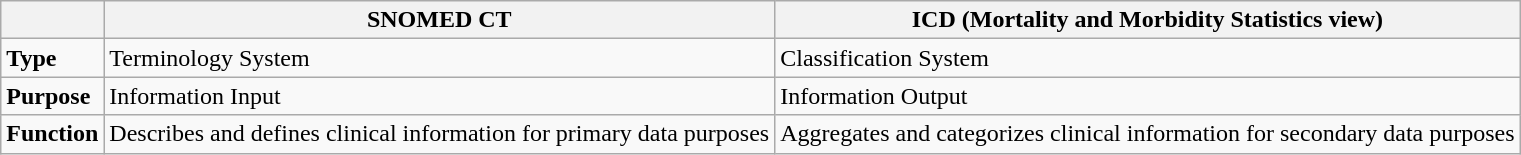<table class="wikitable">
<tr>
<th></th>
<th>SNOMED CT</th>
<th>ICD (Mortality and Morbidity Statistics view)</th>
</tr>
<tr>
<td><strong>Type</strong></td>
<td>Terminology System</td>
<td>Classification System</td>
</tr>
<tr>
<td><strong>Purpose</strong></td>
<td>Information Input</td>
<td>Information Output</td>
</tr>
<tr>
<td><strong>Function</strong></td>
<td>Describes and defines clinical information for primary data purposes</td>
<td>Aggregates and categorizes clinical information for secondary data purposes</td>
</tr>
</table>
